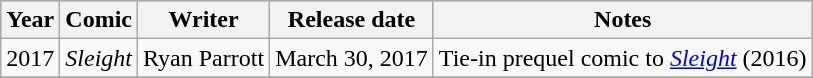<table class="wikitable sortable">
<tr style="background:#b0c4de; text-align:center;">
<th>Year</th>
<th>Comic</th>
<th>Writer</th>
<th>Release date</th>
<th>Notes</th>
</tr>
<tr>
<td style="text-align:center">2017</td>
<td style="text-align:left"><em>Sleight</em></td>
<td style="text-align:center">Ryan Parrott</td>
<td style="text-align:center">March 30, 2017</td>
<td style="text-align:center;">Tie-in prequel comic to <em><a href='#'>Sleight</a></em> (2016)</td>
</tr>
<tr>
</tr>
</table>
